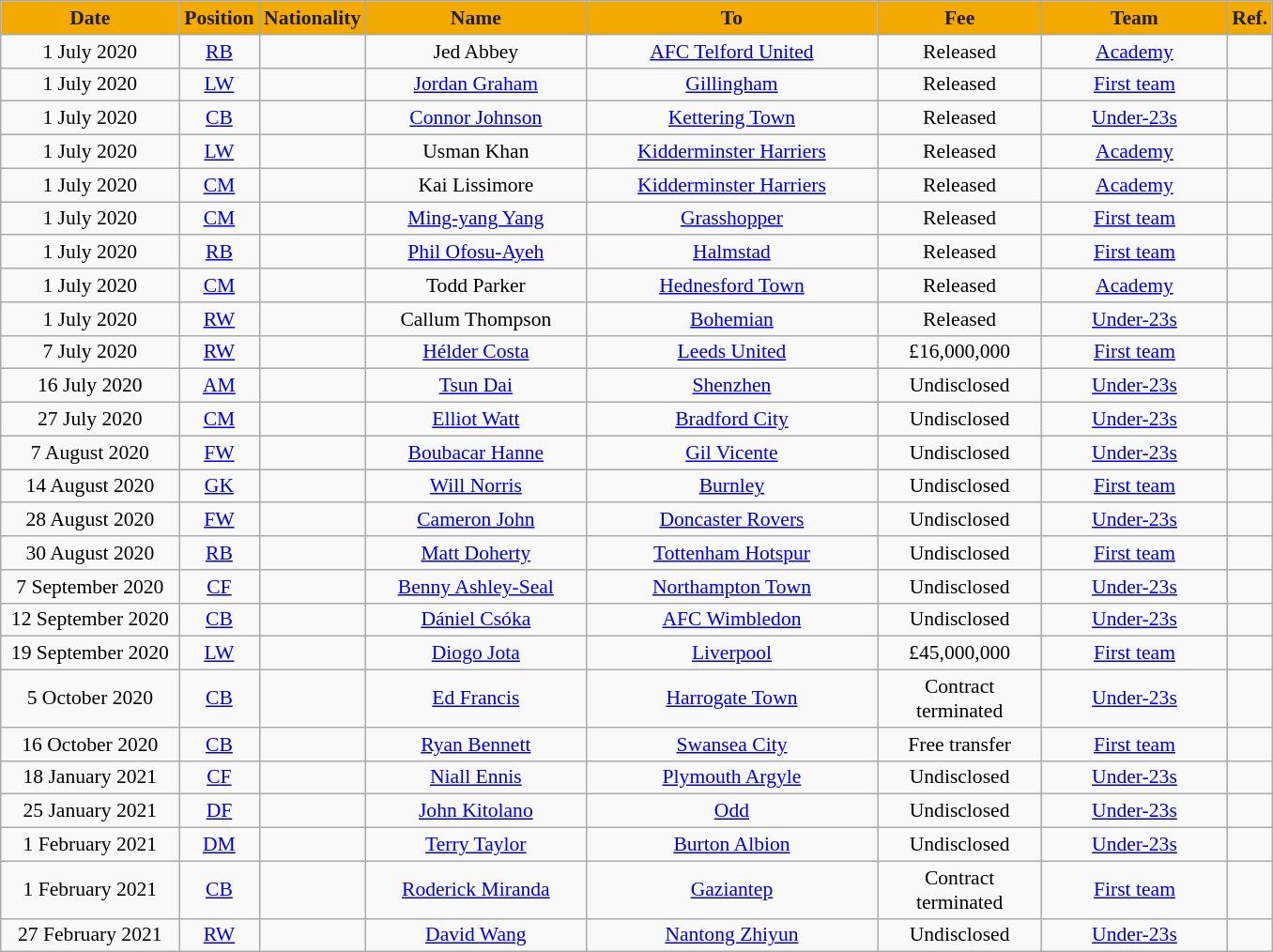<table class="wikitable"  style="text-align:center; font-size:90%; ">
<tr>
<th style="background:#F2A900; color:#231F20; width:120px;">Date</th>
<th style="background:#F2A900; color:#231F20; width:50px;">Position</th>
<th style="background:#F2A900; color:#231F20; width:50px;">Nationality</th>
<th style="background:#F2A900; color:#231F20; width:150px;">Name</th>
<th style="background:#F2A900; color:#231F20; width:200px;">To</th>
<th style="background:#F2A900; color:#231F20; width:110px;">Fee</th>
<th style="background:#F2A900; color:#231F20; width:125px;">Team</th>
<th style="background:#F2A900; color:#231F20; width:25px;">Ref.</th>
</tr>
<tr>
<td>1 July 2020</td>
<td><a href='#'>RB</a></td>
<td></td>
<td>Jed Abbey</td>
<td> <a href='#'>AFC Telford United</a></td>
<td>Released</td>
<td><a href='#'>Academy</a></td>
<td></td>
</tr>
<tr>
<td>1 July 2020</td>
<td><a href='#'>LW</a></td>
<td></td>
<td><a href='#'>Jordan Graham</a></td>
<td> <a href='#'>Gillingham</a></td>
<td>Released</td>
<td><a href='#'>First team</a></td>
<td></td>
</tr>
<tr>
<td>1 July 2020</td>
<td><a href='#'>CB</a></td>
<td></td>
<td><a href='#'>Connor Johnson</a></td>
<td> <a href='#'>Kettering Town</a></td>
<td>Released</td>
<td><a href='#'>Under-23s</a></td>
<td></td>
</tr>
<tr>
<td>1 July 2020</td>
<td><a href='#'>LW</a></td>
<td></td>
<td>Usman Khan</td>
<td> <a href='#'>Kidderminster Harriers</a></td>
<td>Released</td>
<td><a href='#'>Academy</a></td>
<td></td>
</tr>
<tr>
<td>1 July 2020</td>
<td><a href='#'>CM</a></td>
<td></td>
<td>Kai Lissimore</td>
<td> <a href='#'>Kidderminster Harriers</a></td>
<td>Released</td>
<td><a href='#'>Academy</a></td>
<td></td>
</tr>
<tr>
<td>1 July 2020</td>
<td><a href='#'>CM</a></td>
<td></td>
<td><a href='#'>Ming-yang Yang</a></td>
<td> <a href='#'>Grasshopper</a></td>
<td>Released</td>
<td><a href='#'>First team</a></td>
<td></td>
</tr>
<tr>
<td>1 July 2020</td>
<td><a href='#'>RB</a></td>
<td></td>
<td><a href='#'>Phil Ofosu-Ayeh</a></td>
<td> <a href='#'>Halmstad</a></td>
<td>Released</td>
<td><a href='#'>First team</a></td>
<td></td>
</tr>
<tr>
<td>1 July 2020</td>
<td><a href='#'>CM</a></td>
<td></td>
<td>Todd Parker</td>
<td> <a href='#'>Hednesford Town</a></td>
<td>Released</td>
<td><a href='#'>Academy</a></td>
<td></td>
</tr>
<tr>
<td>1 July 2020</td>
<td><a href='#'>RW</a></td>
<td></td>
<td>Callum Thompson</td>
<td> <a href='#'>Bohemian</a></td>
<td>Released</td>
<td><a href='#'>Under-23s</a></td>
<td></td>
</tr>
<tr>
<td>7 July 2020</td>
<td><a href='#'>RW</a></td>
<td></td>
<td><a href='#'>Hélder Costa</a></td>
<td> <a href='#'>Leeds United</a></td>
<td>£16,000,000</td>
<td><a href='#'>First team</a></td>
<td></td>
</tr>
<tr>
<td>16 July 2020</td>
<td><a href='#'>AM</a></td>
<td></td>
<td><a href='#'>Tsun Dai</a></td>
<td> <a href='#'>Shenzhen</a></td>
<td>Undisclosed</td>
<td><a href='#'>Under-23s</a></td>
<td></td>
</tr>
<tr>
<td>27 July 2020</td>
<td><a href='#'>CM</a></td>
<td></td>
<td><a href='#'>Elliot Watt</a></td>
<td> <a href='#'>Bradford City</a></td>
<td>Undisclosed</td>
<td><a href='#'>Under-23s</a></td>
<td></td>
</tr>
<tr>
<td>7 August 2020</td>
<td><a href='#'>FW</a></td>
<td></td>
<td><a href='#'>Boubacar Hanne</a></td>
<td> <a href='#'>Gil Vicente</a></td>
<td>Undisclosed</td>
<td><a href='#'>Under-23s</a></td>
<td></td>
</tr>
<tr>
<td>14 August 2020</td>
<td><a href='#'>GK</a></td>
<td></td>
<td><a href='#'>Will Norris</a></td>
<td> <a href='#'>Burnley</a></td>
<td>Undisclosed</td>
<td><a href='#'>First team</a></td>
<td></td>
</tr>
<tr>
<td>28 August 2020</td>
<td><a href='#'>FW</a></td>
<td></td>
<td><a href='#'>Cameron John</a></td>
<td> <a href='#'>Doncaster Rovers</a></td>
<td>Undisclosed</td>
<td><a href='#'>Under-23s</a></td>
<td></td>
</tr>
<tr>
<td>30 August 2020</td>
<td><a href='#'>RB</a></td>
<td></td>
<td><a href='#'>Matt Doherty</a></td>
<td> <a href='#'>Tottenham Hotspur</a></td>
<td>Undisclosed</td>
<td><a href='#'>First team</a></td>
<td></td>
</tr>
<tr>
<td>7 September 2020</td>
<td><a href='#'>CF</a></td>
<td></td>
<td><a href='#'>Benny Ashley-Seal</a></td>
<td> <a href='#'>Northampton Town</a></td>
<td>Undisclosed</td>
<td><a href='#'>Under-23s</a></td>
<td></td>
</tr>
<tr>
<td>12 September 2020</td>
<td><a href='#'>CB</a></td>
<td></td>
<td><a href='#'>Dániel Csóka</a></td>
<td> <a href='#'>AFC Wimbledon</a></td>
<td>Undisclosed</td>
<td><a href='#'>Under-23s</a></td>
<td></td>
</tr>
<tr>
<td>19 September 2020</td>
<td><a href='#'>LW</a></td>
<td></td>
<td><a href='#'>Diogo Jota</a></td>
<td> <a href='#'>Liverpool</a></td>
<td>£45,000,000</td>
<td><a href='#'>First team</a></td>
<td></td>
</tr>
<tr>
<td>5 October 2020</td>
<td><a href='#'>CB</a></td>
<td></td>
<td><a href='#'>Ed Francis</a></td>
<td> <a href='#'>Harrogate Town</a></td>
<td>Contract terminated</td>
<td><a href='#'>Under-23s</a></td>
<td></td>
</tr>
<tr>
<td>16 October 2020</td>
<td><a href='#'>CB</a></td>
<td></td>
<td><a href='#'>Ryan Bennett</a></td>
<td> <a href='#'>Swansea City</a></td>
<td>Free transfer</td>
<td><a href='#'>First team</a></td>
<td></td>
</tr>
<tr>
<td>18 January 2021</td>
<td><a href='#'>CF</a></td>
<td></td>
<td><a href='#'>Niall Ennis</a></td>
<td> <a href='#'>Plymouth Argyle</a></td>
<td>Undisclosed</td>
<td><a href='#'>Under-23s</a></td>
<td></td>
</tr>
<tr>
<td>25 January 2021</td>
<td><a href='#'>DF</a></td>
<td></td>
<td><a href='#'>John Kitolano</a></td>
<td> <a href='#'>Odd</a></td>
<td>Undisclosed</td>
<td><a href='#'>Under-23s</a></td>
<td></td>
</tr>
<tr>
<td>1 February 2021</td>
<td><a href='#'>DM</a></td>
<td></td>
<td><a href='#'>Terry Taylor</a></td>
<td> <a href='#'>Burton Albion</a></td>
<td>Undisclosed</td>
<td><a href='#'>Under-23s</a></td>
<td></td>
</tr>
<tr>
<td>1 February 2021</td>
<td><a href='#'>CB</a></td>
<td></td>
<td><a href='#'>Roderick Miranda</a></td>
<td> <a href='#'>Gaziantep</a></td>
<td>Contract terminated</td>
<td><a href='#'>First team</a></td>
<td></td>
</tr>
<tr>
<td>27 February 2021</td>
<td><a href='#'>RW</a></td>
<td></td>
<td><a href='#'>David Wang</a></td>
<td> <a href='#'>Nantong Zhiyun</a></td>
<td>Undisclosed</td>
<td><a href='#'>Under-23s</a></td>
<td></td>
</tr>
</table>
